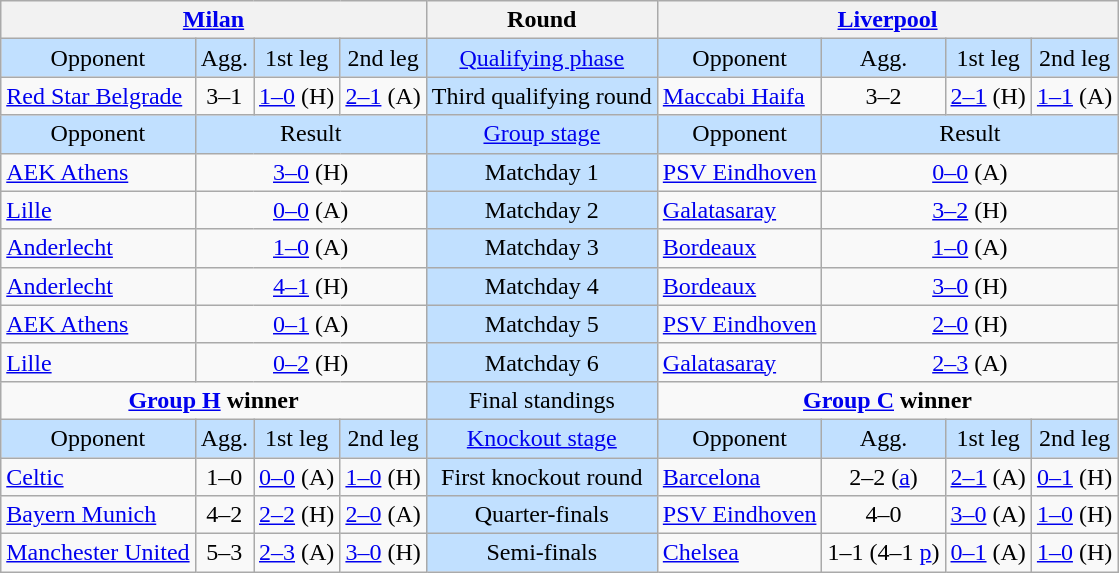<table class="wikitable" style="text-align:center">
<tr>
<th colspan=4> <a href='#'>Milan</a></th>
<th>Round</th>
<th colspan=4> <a href='#'>Liverpool</a></th>
</tr>
<tr style="background:#c1e0ff">
<td>Opponent</td>
<td>Agg.</td>
<td>1st leg</td>
<td>2nd leg</td>
<td><a href='#'>Qualifying phase</a></td>
<td>Opponent</td>
<td>Agg.</td>
<td>1st leg</td>
<td>2nd leg</td>
</tr>
<tr>
<td align=left> <a href='#'>Red Star Belgrade</a></td>
<td>3–1</td>
<td><a href='#'>1–0</a> (H)</td>
<td><a href='#'>2–1</a> (A)</td>
<td bgcolor=#c1e0ff>Third qualifying round</td>
<td align=left> <a href='#'>Maccabi Haifa</a></td>
<td>3–2</td>
<td><a href='#'>2–1</a> (H)</td>
<td><a href='#'>1–1</a> (A)</td>
</tr>
<tr style="background:#c1e0ff">
<td>Opponent</td>
<td colspan=3>Result</td>
<td><a href='#'>Group stage</a></td>
<td>Opponent</td>
<td colspan=3>Result</td>
</tr>
<tr>
<td align=left> <a href='#'>AEK Athens</a></td>
<td colspan=3><a href='#'>3–0</a> (H)</td>
<td style="background:#c1e0ff">Matchday 1</td>
<td align=left> <a href='#'>PSV Eindhoven</a></td>
<td colspan=3><a href='#'>0–0</a> (A)</td>
</tr>
<tr>
<td align=left> <a href='#'>Lille</a></td>
<td colspan=3><a href='#'>0–0</a> (A)</td>
<td style="background:#c1e0ff">Matchday 2</td>
<td align=left> <a href='#'>Galatasaray</a></td>
<td colspan=3><a href='#'>3–2</a> (H)</td>
</tr>
<tr>
<td align=left> <a href='#'>Anderlecht</a></td>
<td colspan=3><a href='#'>1–0</a> (A)</td>
<td style="background:#c1e0ff">Matchday 3</td>
<td align=left> <a href='#'>Bordeaux</a></td>
<td colspan=3><a href='#'>1–0</a> (A)</td>
</tr>
<tr>
<td align=left> <a href='#'>Anderlecht</a></td>
<td colspan=3><a href='#'>4–1</a> (H)</td>
<td style="background:#c1e0ff">Matchday 4</td>
<td align=left> <a href='#'>Bordeaux</a></td>
<td colspan=3><a href='#'>3–0</a> (H)</td>
</tr>
<tr>
<td align=left> <a href='#'>AEK Athens</a></td>
<td colspan=3><a href='#'>0–1</a> (A)</td>
<td style="background:#c1e0ff">Matchday 5</td>
<td align=left> <a href='#'>PSV Eindhoven</a></td>
<td colspan=3><a href='#'>2–0</a> (H)</td>
</tr>
<tr>
<td align=left> <a href='#'>Lille</a></td>
<td colspan=3><a href='#'>0–2</a> (H)</td>
<td style="background:#c1e0ff">Matchday 6</td>
<td align=left> <a href='#'>Galatasaray</a></td>
<td colspan=3><a href='#'>2–3</a> (A)</td>
</tr>
<tr>
<td colspan="4" style="text-align:center;vertical-align:top"><strong><a href='#'>Group H</a> winner</strong><br></td>
<td style="background:#c1e0ff">Final standings</td>
<td colspan="4" style="text-align:center;vertical-align:top"><strong><a href='#'>Group C</a> winner</strong><br></td>
</tr>
<tr style="background:#c1e0ff">
<td>Opponent</td>
<td>Agg.</td>
<td>1st leg</td>
<td>2nd leg</td>
<td><a href='#'>Knockout stage</a></td>
<td>Opponent</td>
<td>Agg.</td>
<td>1st leg</td>
<td>2nd leg</td>
</tr>
<tr>
<td align=left> <a href='#'>Celtic</a></td>
<td>1–0</td>
<td><a href='#'>0–0</a> (A)</td>
<td><a href='#'>1–0</a>  (H)</td>
<td style="background:#c1e0ff">First knockout round</td>
<td align=left> <a href='#'>Barcelona</a></td>
<td>2–2 (<a href='#'>a</a>)</td>
<td><a href='#'>2–1</a> (A)</td>
<td><a href='#'>0–1</a> (H)</td>
</tr>
<tr>
<td align=left> <a href='#'>Bayern Munich</a></td>
<td>4–2</td>
<td><a href='#'>2–2</a> (H)</td>
<td><a href='#'>2–0</a> (A)</td>
<td style="background:#c1e0ff">Quarter-finals</td>
<td align=left> <a href='#'>PSV Eindhoven</a></td>
<td>4–0</td>
<td><a href='#'>3–0</a> (A)</td>
<td><a href='#'>1–0</a> (H)</td>
</tr>
<tr>
<td align=left> <a href='#'>Manchester United</a></td>
<td>5–3</td>
<td><a href='#'>2–3</a> (A)</td>
<td><a href='#'>3–0</a> (H)</td>
<td style="background:#c1e0ff">Semi-finals</td>
<td align=left> <a href='#'>Chelsea</a></td>
<td>1–1 (4–1 <a href='#'>p</a>)</td>
<td><a href='#'>0–1</a> (A)</td>
<td><a href='#'>1–0</a> (H)</td>
</tr>
</table>
